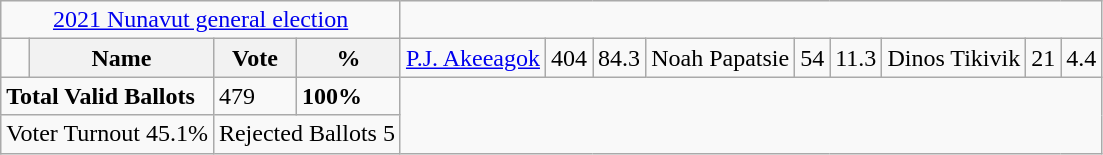<table class="wikitable">
<tr>
<td colspan=4 align=center><a href='#'>2021 Nunavut general election</a></td>
</tr>
<tr>
<td></td>
<th><strong>Name </strong></th>
<th><strong>Vote</strong></th>
<th><strong>%</strong><br></th>
<td><a href='#'>P.J. Akeeagok</a></td>
<td>404</td>
<td>84.3<br></td>
<td>Noah Papatsie</td>
<td>54</td>
<td>11.3<br></td>
<td>Dinos Tikivik</td>
<td>21</td>
<td>4.4</td>
</tr>
<tr>
<td colspan=2><strong>Total Valid Ballots</strong></td>
<td>479</td>
<td><strong>100%</strong></td>
</tr>
<tr>
<td colspan=2 align=center>Voter Turnout 45.1%</td>
<td colspan=2 align=center>Rejected Ballots 5</td>
</tr>
</table>
